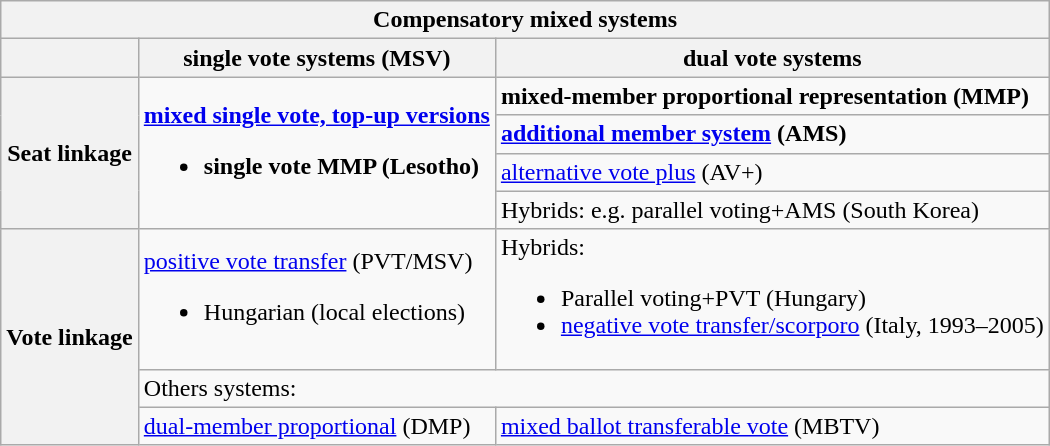<table class="wikitable">
<tr>
<th colspan="3">Compensatory mixed systems</th>
</tr>
<tr>
<th></th>
<th>single vote systems (MSV)</th>
<th>dual vote systems</th>
</tr>
<tr>
<th rowspan="4">Seat linkage</th>
<td rowspan="4"><strong><a href='#'>mixed single vote, top-up versions</a></strong><br><ul><li><strong>single vote MMP (Lesotho)</strong></li></ul></td>
<td><strong>mixed-member proportional representation (MMP)</strong></td>
</tr>
<tr>
<td><strong><a href='#'>additional member system</a> (AMS)</strong></td>
</tr>
<tr>
<td><a href='#'>alternative vote plus</a> (AV+)</td>
</tr>
<tr>
<td>Hybrids: e.g. parallel voting+AMS (South Korea)</td>
</tr>
<tr>
<th rowspan="3">Vote linkage</th>
<td><a href='#'>positive vote transfer</a> (PVT/MSV)<br><ul><li>Hungarian (local elections)</li></ul></td>
<td>Hybrids:<br><ul><li>Parallel voting+PVT (Hungary)</li><li><a href='#'>negative vote transfer/scorporo</a> (Italy, 1993–2005)</li></ul></td>
</tr>
<tr>
<td colspan="2">Others systems:</td>
</tr>
<tr>
<td><a href='#'>dual-member proportional</a> (DMP)</td>
<td><a href='#'>mixed ballot transferable vote</a> (MBTV)</td>
</tr>
</table>
